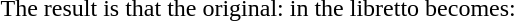<table>
<tr>
<td valign=top>The result is that the original:<br></td>
<td>in the libretto becomes:<br></td>
</tr>
</table>
